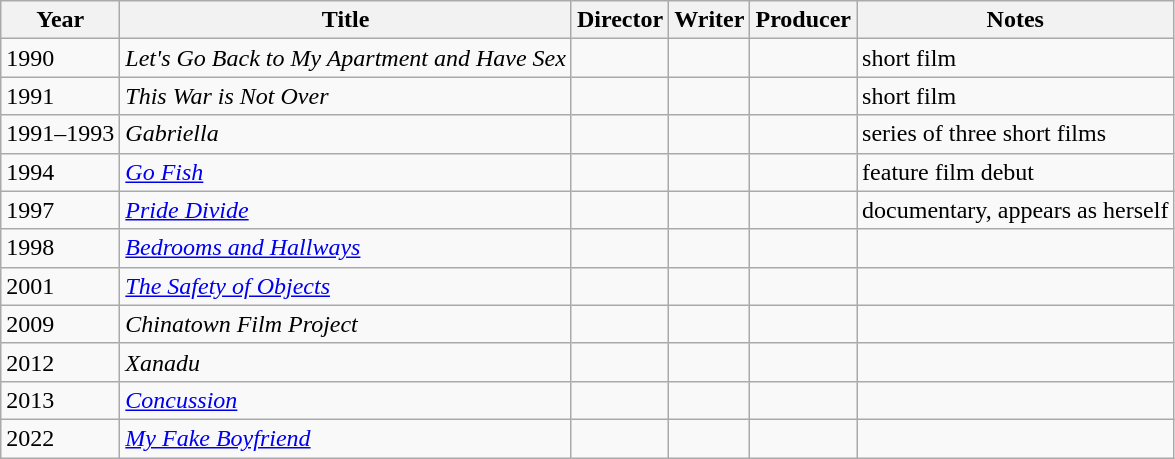<table class="wikitable">
<tr>
<th>Year</th>
<th>Title</th>
<th>Director</th>
<th>Writer</th>
<th>Producer</th>
<th>Notes</th>
</tr>
<tr>
<td>1990</td>
<td><em>Let's Go Back to My Apartment and Have Sex</em></td>
<td></td>
<td></td>
<td></td>
<td>short film</td>
</tr>
<tr>
<td>1991</td>
<td><em>This War is Not Over</em></td>
<td></td>
<td></td>
<td></td>
<td>short film</td>
</tr>
<tr>
<td>1991–1993</td>
<td><em>Gabriella</em></td>
<td></td>
<td></td>
<td></td>
<td>series of three short films</td>
</tr>
<tr>
<td>1994</td>
<td><em><a href='#'>Go Fish</a></em></td>
<td></td>
<td></td>
<td></td>
<td>feature film debut</td>
</tr>
<tr>
<td>1997</td>
<td><em><a href='#'>Pride Divide</a></em></td>
<td></td>
<td></td>
<td></td>
<td>documentary, appears as herself</td>
</tr>
<tr>
<td>1998</td>
<td><em><a href='#'>Bedrooms and Hallways</a></em></td>
<td></td>
<td></td>
<td></td>
<td></td>
</tr>
<tr>
<td>2001</td>
<td><em><a href='#'>The Safety of Objects</a></em></td>
<td></td>
<td></td>
<td></td>
<td></td>
</tr>
<tr>
<td>2009</td>
<td><em>Chinatown Film Project</em></td>
<td></td>
<td></td>
<td></td>
<td></td>
</tr>
<tr>
<td>2012</td>
<td><em>Xanadu</em></td>
<td></td>
<td></td>
<td></td>
<td></td>
</tr>
<tr>
<td>2013</td>
<td><em><a href='#'>Concussion</a></em></td>
<td></td>
<td></td>
<td></td>
<td></td>
</tr>
<tr>
<td>2022</td>
<td><em><a href='#'>My Fake Boyfriend</a></em></td>
<td></td>
<td></td>
<td></td>
<td></td>
</tr>
</table>
